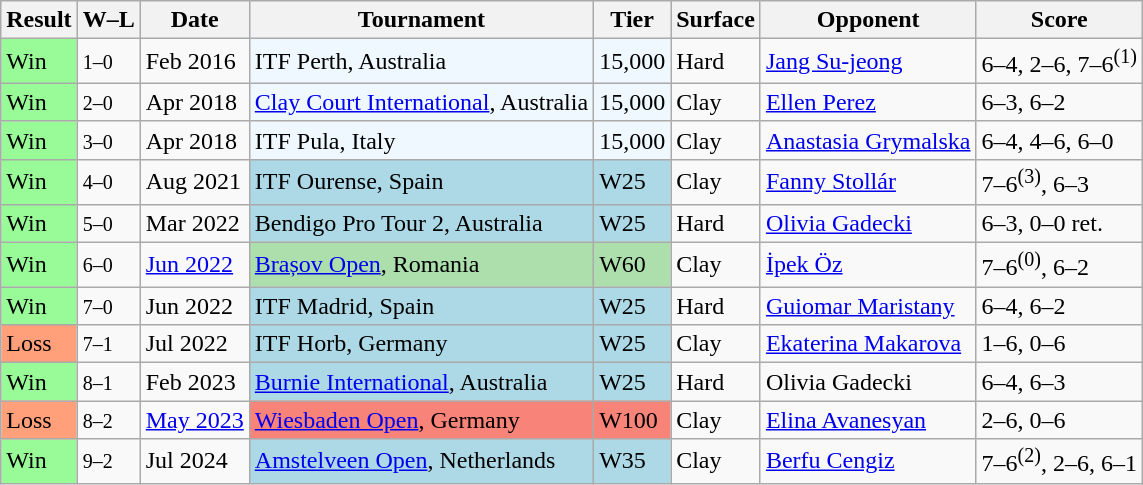<table class="sortable wikitable">
<tr>
<th>Result</th>
<th class="unsortable">W–L</th>
<th>Date</th>
<th>Tournament</th>
<th>Tier</th>
<th>Surface</th>
<th>Opponent</th>
<th class="unsortable">Score</th>
</tr>
<tr>
<td bgcolor="98FB98">Win</td>
<td><small>1–0</small></td>
<td>Feb 2016</td>
<td style="background:#f0f8ff;">ITF Perth, Australia</td>
<td style="background:#f0f8ff;">15,000</td>
<td>Hard</td>
<td> <a href='#'>Jang Su-jeong</a></td>
<td>6–4, 2–6, 7–6<sup>(1)</sup></td>
</tr>
<tr>
<td bgcolor="98FB98">Win</td>
<td><small>2–0</small></td>
<td>Apr 2018</td>
<td style="background:#f0f8ff;"><a href='#'>Clay Court International</a>, Australia</td>
<td style="background:#f0f8ff;">15,000</td>
<td>Clay</td>
<td> <a href='#'>Ellen Perez</a></td>
<td>6–3, 6–2</td>
</tr>
<tr>
<td bgcolor="98FB98">Win</td>
<td><small>3–0</small></td>
<td>Apr 2018</td>
<td style="background:#f0f8ff;">ITF Pula, Italy</td>
<td style="background:#f0f8ff;">15,000</td>
<td>Clay</td>
<td> <a href='#'>Anastasia Grymalska</a></td>
<td>6–4, 4–6, 6–0</td>
</tr>
<tr>
<td bgcolor="98FB98">Win</td>
<td><small>4–0</small></td>
<td>Aug 2021</td>
<td style="background:lightblue">ITF Ourense, Spain</td>
<td style="background:lightblue">W25</td>
<td>Clay</td>
<td> <a href='#'>Fanny Stollár</a></td>
<td>7–6<sup>(3)</sup>, 6–3</td>
</tr>
<tr>
<td bgcolor="98FB98">Win</td>
<td><small>5–0</small></td>
<td>Mar 2022</td>
<td style="background:lightblue;">Bendigo Pro Tour 2, Australia</td>
<td style="background:lightblue;">W25</td>
<td>Hard</td>
<td> <a href='#'>Olivia Gadecki</a></td>
<td>6–3, 0–0 ret.</td>
</tr>
<tr>
<td bgcolor="98FB98">Win</td>
<td><small>6–0</small></td>
<td><a href='#'>Jun 2022</a></td>
<td style="background:#addfad;"><a href='#'>Brașov Open</a>, Romania</td>
<td style="background:#addfad;">W60</td>
<td>Clay</td>
<td> <a href='#'>İpek Öz</a></td>
<td>7–6<sup>(0)</sup>, 6–2</td>
</tr>
<tr>
<td bgcolor="98FB98">Win</td>
<td><small>7–0</small></td>
<td>Jun 2022</td>
<td style="background:lightblue;">ITF Madrid, Spain</td>
<td style="background:lightblue;">W25</td>
<td>Hard</td>
<td> <a href='#'>Guiomar Maristany</a></td>
<td>6–4, 6–2</td>
</tr>
<tr>
<td bgcolor=ffa07a>Loss</td>
<td><small>7–1</small></td>
<td>Jul 2022</td>
<td style="background:lightblue;">ITF Horb, Germany</td>
<td style="background:lightblue;">W25</td>
<td>Clay</td>
<td> <a href='#'>Ekaterina Makarova</a></td>
<td>1–6, 0–6</td>
</tr>
<tr>
<td bgcolor="98FB98">Win</td>
<td><small>8–1</small></td>
<td>Feb 2023</td>
<td style="background:lightblue;"><a href='#'>Burnie International</a>, Australia</td>
<td style="background:lightblue;">W25</td>
<td>Hard</td>
<td> Olivia Gadecki</td>
<td>6–4, 6–3</td>
</tr>
<tr>
<td bgcolor=ffa07a>Loss</td>
<td><small>8–2</small></td>
<td><a href='#'>May 2023</a></td>
<td bgcolor=f88379><a href='#'>Wiesbaden Open</a>, Germany</td>
<td bgcolor=f88379>W100</td>
<td>Clay</td>
<td> <a href='#'>Elina Avanesyan</a></td>
<td>2–6, 0–6</td>
</tr>
<tr>
<td bgcolor="98FB98">Win</td>
<td><small>9–2</small></td>
<td>Jul 2024</td>
<td style="background:lightblue;"><a href='#'>Amstelveen Open</a>, Netherlands</td>
<td style="background:lightblue;">W35</td>
<td>Clay</td>
<td> <a href='#'>Berfu Cengiz</a></td>
<td>7–6<sup>(2)</sup>, 2–6, 6–1</td>
</tr>
</table>
